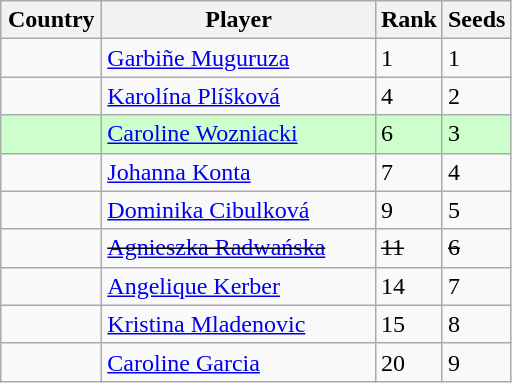<table class="sortable wikitable">
<tr>
<th width="60">Country</th>
<th width="175">Player</th>
<th>Rank</th>
<th>Seeds</th>
</tr>
<tr>
<td></td>
<td><a href='#'>Garbiñe Muguruza</a></td>
<td>1</td>
<td>1</td>
</tr>
<tr>
<td></td>
<td><a href='#'>Karolína Plíšková</a></td>
<td>4</td>
<td>2</td>
</tr>
<tr style="background:#cfc;">
<td></td>
<td><a href='#'>Caroline Wozniacki</a></td>
<td>6</td>
<td>3</td>
</tr>
<tr>
<td></td>
<td><a href='#'>Johanna Konta</a></td>
<td>7</td>
<td>4</td>
</tr>
<tr>
<td></td>
<td><a href='#'>Dominika Cibulková</a></td>
<td>9</td>
<td>5</td>
</tr>
<tr>
<td><s></s></td>
<td><s><a href='#'>Agnieszka Radwańska</a></s></td>
<td><s>11</s></td>
<td><s>6</s></td>
</tr>
<tr>
<td></td>
<td><a href='#'>Angelique Kerber</a></td>
<td>14</td>
<td>7</td>
</tr>
<tr>
<td></td>
<td><a href='#'>Kristina Mladenovic</a></td>
<td>15</td>
<td>8</td>
</tr>
<tr>
<td></td>
<td><a href='#'>Caroline Garcia</a></td>
<td>20</td>
<td>9</td>
</tr>
</table>
